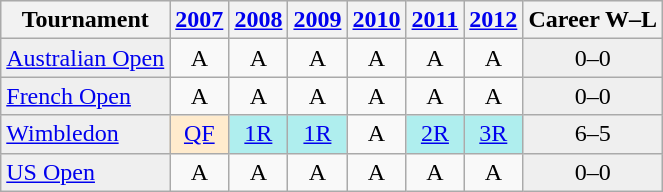<table class="wikitable">
<tr style="background:#efefef;">
<th>Tournament</th>
<th><a href='#'>2007</a></th>
<th><a href='#'>2008</a></th>
<th><a href='#'>2009</a></th>
<th><a href='#'>2010</a></th>
<th><a href='#'>2011</a></th>
<th><a href='#'>2012</a></th>
<th>Career W–L</th>
</tr>
<tr>
<td style="background:#EFEFEF;"><a href='#'>Australian Open</a></td>
<td style="text-align:center;">A</td>
<td style="text-align:center;">A</td>
<td style="text-align:center;">A</td>
<td style="text-align:center;">A</td>
<td style="text-align:center;">A</td>
<td style="text-align:center;">A</td>
<td style="text-align:center; background:#efefef;">0–0</td>
</tr>
<tr>
<td style="background:#EFEFEF;"><a href='#'>French Open</a></td>
<td style="text-align:center;">A</td>
<td style="text-align:center;">A</td>
<td style="text-align:center;">A</td>
<td style="text-align:center;">A</td>
<td style="text-align:center;">A</td>
<td style="text-align:center;">A</td>
<td style="text-align:center; background:#efefef;">0–0</td>
</tr>
<tr>
<td style="background:#EFEFEF;"><a href='#'>Wimbledon</a></td>
<td style="text-align:center; background:#ffebcd;"><a href='#'>QF</a></td>
<td style="text-align:center; background:#afeeee;"><a href='#'>1R</a></td>
<td style="text-align:center; background:#afeeee;"><a href='#'>1R</a></td>
<td style="text-align:center;">A</td>
<td style="text-align:center; background:#afeeee;"><a href='#'>2R</a></td>
<td style="text-align:center; background:#afeeee;"><a href='#'>3R</a></td>
<td style="text-align:center; background:#efefef;">6–5</td>
</tr>
<tr>
<td style="background:#EFEFEF;"><a href='#'>US Open</a></td>
<td style="text-align:center;">A</td>
<td style="text-align:center;">A</td>
<td style="text-align:center;">A</td>
<td style="text-align:center;">A</td>
<td style="text-align:center;">A</td>
<td style="text-align:center;">A</td>
<td style="text-align:center; background:#efefef;">0–0</td>
</tr>
</table>
